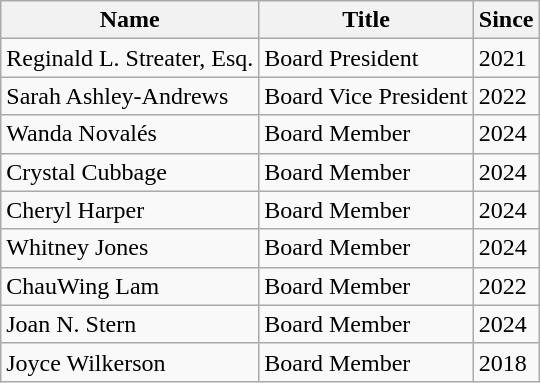<table class="wikitable">
<tr>
<th>Name</th>
<th>Title</th>
<th>Since</th>
</tr>
<tr>
<td>Reginald L. Streater, Esq.</td>
<td>Board President</td>
<td>2021</td>
</tr>
<tr>
<td>Sarah Ashley-Andrews</td>
<td>Board Vice President</td>
<td>2022</td>
</tr>
<tr>
<td>Wanda Novalés</td>
<td>Board Member</td>
<td>2024</td>
</tr>
<tr>
<td>Crystal Cubbage</td>
<td>Board Member</td>
<td>2024</td>
</tr>
<tr>
<td>Cheryl Harper</td>
<td>Board Member</td>
<td>2024</td>
</tr>
<tr>
<td>Whitney Jones</td>
<td>Board Member</td>
<td>2024</td>
</tr>
<tr>
<td>ChauWing Lam</td>
<td>Board Member</td>
<td>2022</td>
</tr>
<tr>
<td>Joan N. Stern</td>
<td>Board Member</td>
<td>2024</td>
</tr>
<tr>
<td>Joyce Wilkerson</td>
<td>Board Member</td>
<td>2018</td>
</tr>
</table>
